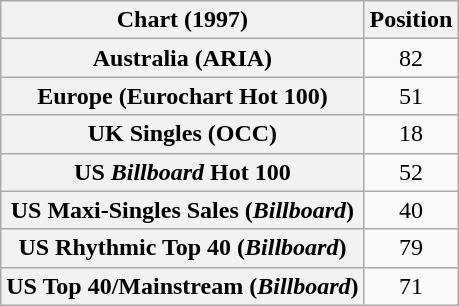<table class="wikitable sortable plainrowheaders">
<tr>
<th>Chart (1997)</th>
<th>Position</th>
</tr>
<tr>
<th scope="row">Australia (ARIA)</th>
<td align="center">82</td>
</tr>
<tr>
<th scope="row">Europe (Eurochart Hot 100)</th>
<td align="center">51</td>
</tr>
<tr>
<th scope="row">UK Singles (OCC)</th>
<td align="center">18</td>
</tr>
<tr>
<th scope="row">US <em>Billboard</em> Hot 100</th>
<td align="center">52</td>
</tr>
<tr>
<th scope="row">US Maxi-Singles Sales (<em>Billboard</em>)</th>
<td align="center">40</td>
</tr>
<tr>
<th scope="row">US Rhythmic Top 40 (<em>Billboard</em>)</th>
<td align="center">79</td>
</tr>
<tr>
<th scope="row">US Top 40/Mainstream (<em>Billboard</em>)</th>
<td align="center">71</td>
</tr>
</table>
